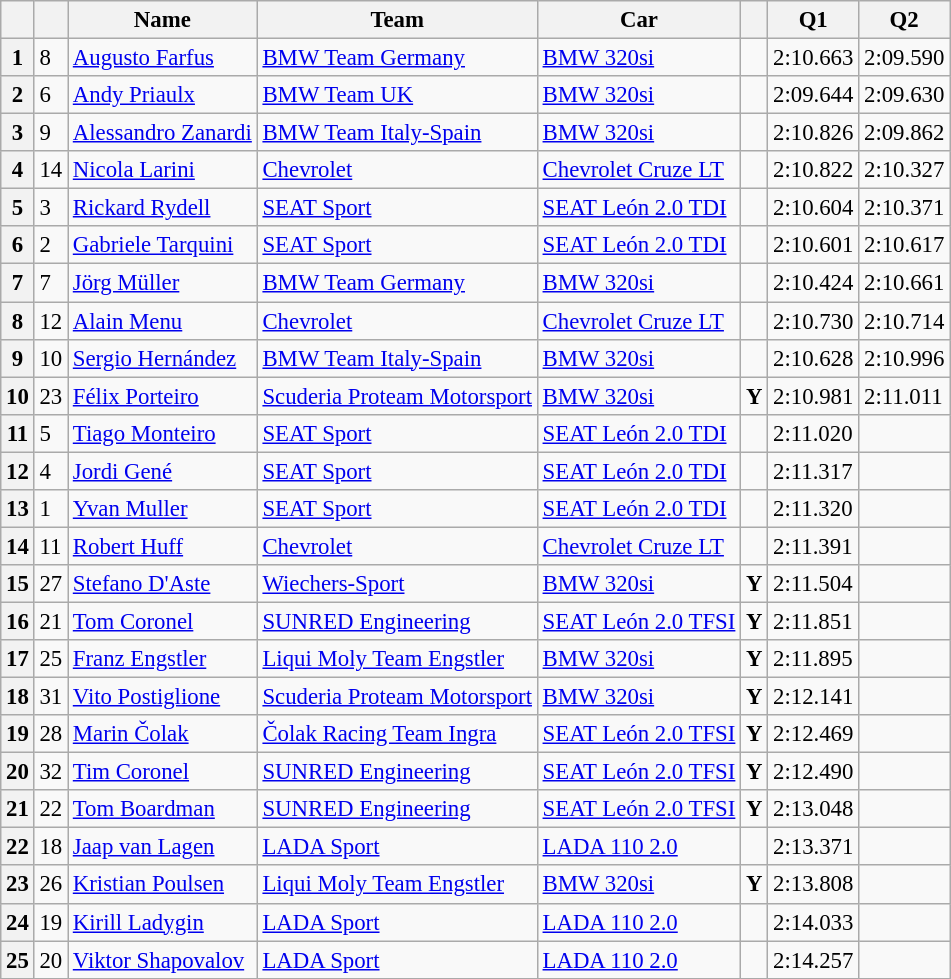<table class="wikitable sortable" style="font-size: 95%;">
<tr>
<th></th>
<th></th>
<th>Name</th>
<th>Team</th>
<th>Car</th>
<th></th>
<th>Q1</th>
<th>Q2</th>
</tr>
<tr>
<th>1</th>
<td>8</td>
<td> <a href='#'>Augusto Farfus</a></td>
<td><a href='#'>BMW Team Germany</a></td>
<td><a href='#'>BMW 320si</a></td>
<td></td>
<td>2:10.663</td>
<td>2:09.590</td>
</tr>
<tr>
<th>2</th>
<td>6</td>
<td> <a href='#'>Andy Priaulx</a></td>
<td><a href='#'>BMW Team UK</a></td>
<td><a href='#'>BMW 320si</a></td>
<td></td>
<td>2:09.644</td>
<td>2:09.630</td>
</tr>
<tr>
<th>3</th>
<td>9</td>
<td> <a href='#'>Alessandro Zanardi</a></td>
<td><a href='#'>BMW Team Italy-Spain</a></td>
<td><a href='#'>BMW 320si</a></td>
<td></td>
<td>2:10.826</td>
<td>2:09.862</td>
</tr>
<tr>
<th>4</th>
<td>14</td>
<td> <a href='#'>Nicola Larini</a></td>
<td><a href='#'>Chevrolet</a></td>
<td><a href='#'>Chevrolet Cruze LT</a></td>
<td></td>
<td>2:10.822</td>
<td>2:10.327</td>
</tr>
<tr>
<th>5</th>
<td>3</td>
<td> <a href='#'>Rickard Rydell</a></td>
<td><a href='#'>SEAT Sport</a></td>
<td><a href='#'>SEAT León 2.0 TDI</a></td>
<td></td>
<td>2:10.604</td>
<td>2:10.371</td>
</tr>
<tr>
<th>6</th>
<td>2</td>
<td> <a href='#'>Gabriele Tarquini</a></td>
<td><a href='#'>SEAT Sport</a></td>
<td><a href='#'>SEAT León 2.0 TDI</a></td>
<td></td>
<td>2:10.601</td>
<td>2:10.617</td>
</tr>
<tr>
<th>7</th>
<td>7</td>
<td> <a href='#'>Jörg Müller</a></td>
<td><a href='#'>BMW Team Germany</a></td>
<td><a href='#'>BMW 320si</a></td>
<td></td>
<td>2:10.424</td>
<td>2:10.661</td>
</tr>
<tr>
<th>8</th>
<td>12</td>
<td> <a href='#'>Alain Menu</a></td>
<td><a href='#'>Chevrolet</a></td>
<td><a href='#'>Chevrolet Cruze LT</a></td>
<td></td>
<td>2:10.730</td>
<td>2:10.714</td>
</tr>
<tr>
<th>9</th>
<td>10</td>
<td> <a href='#'>Sergio Hernández</a></td>
<td><a href='#'>BMW Team Italy-Spain</a></td>
<td><a href='#'>BMW 320si</a></td>
<td></td>
<td>2:10.628</td>
<td>2:10.996</td>
</tr>
<tr>
<th>10</th>
<td>23</td>
<td> <a href='#'>Félix Porteiro</a></td>
<td><a href='#'>Scuderia Proteam Motorsport</a></td>
<td><a href='#'>BMW 320si</a></td>
<td align=center><strong><span>Y</span></strong></td>
<td>2:10.981</td>
<td>2:11.011</td>
</tr>
<tr>
<th>11</th>
<td>5</td>
<td> <a href='#'>Tiago Monteiro</a></td>
<td><a href='#'>SEAT Sport</a></td>
<td><a href='#'>SEAT León 2.0 TDI</a></td>
<td></td>
<td>2:11.020</td>
<td></td>
</tr>
<tr>
<th>12</th>
<td>4</td>
<td> <a href='#'>Jordi Gené</a></td>
<td><a href='#'>SEAT Sport</a></td>
<td><a href='#'>SEAT León 2.0 TDI</a></td>
<td></td>
<td>2:11.317</td>
<td></td>
</tr>
<tr>
<th>13</th>
<td>1</td>
<td> <a href='#'>Yvan Muller</a></td>
<td><a href='#'>SEAT Sport</a></td>
<td><a href='#'>SEAT León 2.0 TDI</a></td>
<td></td>
<td>2:11.320</td>
<td></td>
</tr>
<tr>
<th>14</th>
<td>11</td>
<td> <a href='#'>Robert Huff</a></td>
<td><a href='#'>Chevrolet</a></td>
<td><a href='#'>Chevrolet Cruze LT</a></td>
<td></td>
<td>2:11.391</td>
<td></td>
</tr>
<tr>
<th>15</th>
<td>27</td>
<td> <a href='#'>Stefano D'Aste</a></td>
<td><a href='#'>Wiechers-Sport</a></td>
<td><a href='#'>BMW 320si</a></td>
<td align=center><strong><span>Y</span></strong></td>
<td>2:11.504</td>
<td></td>
</tr>
<tr>
<th>16</th>
<td>21</td>
<td> <a href='#'>Tom Coronel</a></td>
<td><a href='#'>SUNRED Engineering</a></td>
<td><a href='#'>SEAT León 2.0 TFSI</a></td>
<td align=center><strong><span>Y</span></strong></td>
<td>2:11.851</td>
<td></td>
</tr>
<tr>
<th>17</th>
<td>25</td>
<td> <a href='#'>Franz Engstler</a></td>
<td><a href='#'>Liqui Moly Team Engstler</a></td>
<td><a href='#'>BMW 320si</a></td>
<td align=center><strong><span>Y</span></strong></td>
<td>2:11.895</td>
<td></td>
</tr>
<tr>
<th>18</th>
<td>31</td>
<td> <a href='#'>Vito Postiglione</a></td>
<td><a href='#'>Scuderia Proteam Motorsport</a></td>
<td><a href='#'>BMW 320si</a></td>
<td align=center><strong><span>Y</span></strong></td>
<td>2:12.141</td>
<td></td>
</tr>
<tr>
<th>19</th>
<td>28</td>
<td> <a href='#'>Marin Čolak</a></td>
<td><a href='#'>Čolak Racing Team Ingra</a></td>
<td><a href='#'>SEAT León 2.0 TFSI</a></td>
<td align=center><strong><span>Y</span></strong></td>
<td>2:12.469</td>
<td></td>
</tr>
<tr>
<th>20</th>
<td>32</td>
<td> <a href='#'>Tim Coronel</a></td>
<td><a href='#'>SUNRED Engineering</a></td>
<td><a href='#'>SEAT León 2.0 TFSI</a></td>
<td align=center><strong><span>Y</span></strong></td>
<td>2:12.490</td>
<td></td>
</tr>
<tr>
<th>21</th>
<td>22</td>
<td> <a href='#'>Tom Boardman</a></td>
<td><a href='#'>SUNRED Engineering</a></td>
<td><a href='#'>SEAT León 2.0 TFSI</a></td>
<td align=center><strong><span>Y</span></strong></td>
<td>2:13.048</td>
<td></td>
</tr>
<tr>
<th>22</th>
<td>18</td>
<td> <a href='#'>Jaap van Lagen</a></td>
<td><a href='#'>LADA Sport</a></td>
<td><a href='#'>LADA 110 2.0</a></td>
<td></td>
<td>2:13.371</td>
<td></td>
</tr>
<tr>
<th>23</th>
<td>26</td>
<td> <a href='#'>Kristian Poulsen</a></td>
<td><a href='#'>Liqui Moly Team Engstler</a></td>
<td><a href='#'>BMW 320si</a></td>
<td align=center><strong><span>Y</span></strong></td>
<td>2:13.808</td>
<td></td>
</tr>
<tr>
<th>24</th>
<td>19</td>
<td> <a href='#'>Kirill Ladygin</a></td>
<td><a href='#'>LADA Sport</a></td>
<td><a href='#'>LADA 110 2.0</a></td>
<td></td>
<td>2:14.033</td>
<td></td>
</tr>
<tr>
<th>25</th>
<td>20</td>
<td> <a href='#'>Viktor Shapovalov</a></td>
<td><a href='#'>LADA Sport</a></td>
<td><a href='#'>LADA 110 2.0</a></td>
<td></td>
<td>2:14.257</td>
<td></td>
</tr>
<tr>
</tr>
</table>
